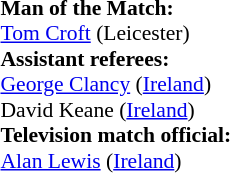<table width=100% style="font-size:90%">
<tr>
<td><br><strong>Man of the Match:</strong>
<br><a href='#'>Tom Croft</a> (Leicester)<br><strong>Assistant referees:</strong>
<br><a href='#'>George Clancy</a> (<a href='#'>Ireland</a>)
<br>David Keane (<a href='#'>Ireland</a>)
<br><strong>Television match official:</strong>
<br><a href='#'>Alan Lewis</a> (<a href='#'>Ireland</a>)</td>
</tr>
</table>
